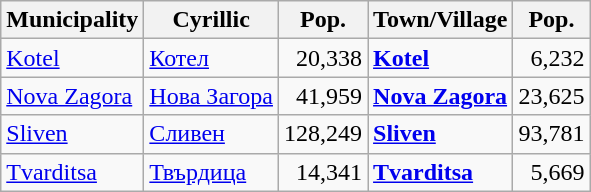<table class="wikitable sortable">
<tr>
<th>Municipality</th>
<th>Cyrillic</th>
<th>Pop.</th>
<th>Town/Village</th>
<th>Pop.</th>
</tr>
<tr>
<td><a href='#'>Kotel</a></td>
<td><a href='#'>Котел</a></td>
<td align="right">20,338</td>
<td><strong><a href='#'>Kotel</a></strong></td>
<td align="right">6,232</td>
</tr>
<tr>
<td><a href='#'>Nova Zagora</a></td>
<td><a href='#'>Нова Загора</a></td>
<td align="right">41,959</td>
<td><strong><a href='#'>Nova Zagora</a></strong></td>
<td align="right">23,625</td>
</tr>
<tr>
<td><a href='#'>Sliven</a></td>
<td><a href='#'>Сливен</a></td>
<td align="right">128,249</td>
<td><strong><a href='#'>Sliven</a></strong></td>
<td align="right">93,781</td>
</tr>
<tr>
<td><a href='#'>Tvarditsa</a></td>
<td><a href='#'>Твърдица</a></td>
<td align="right">14,341</td>
<td><strong><a href='#'>Tvarditsa</a></strong></td>
<td align="right">5,669</td>
</tr>
</table>
